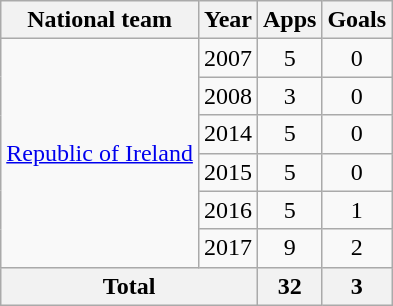<table class=wikitable style="text-align: center;">
<tr>
<th>National team</th>
<th>Year</th>
<th>Apps</th>
<th>Goals</th>
</tr>
<tr>
<td rowspan="6"><a href='#'>Republic of Ireland</a></td>
<td>2007</td>
<td>5</td>
<td>0</td>
</tr>
<tr>
<td>2008</td>
<td>3</td>
<td>0</td>
</tr>
<tr>
<td>2014</td>
<td>5</td>
<td>0</td>
</tr>
<tr>
<td>2015</td>
<td>5</td>
<td>0</td>
</tr>
<tr>
<td>2016</td>
<td>5</td>
<td>1</td>
</tr>
<tr>
<td>2017</td>
<td>9</td>
<td>2</td>
</tr>
<tr>
<th colspan="2">Total</th>
<th>32</th>
<th>3</th>
</tr>
</table>
